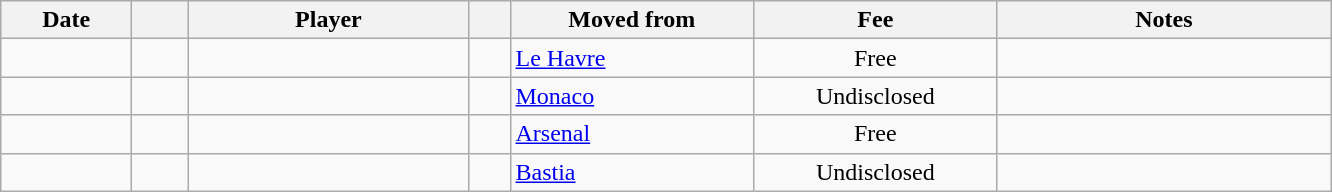<table class="wikitable sortable">
<tr>
<th style="width:80px;">Date</th>
<th style="width:30px;"></th>
<th style="width:180px;">Player</th>
<th style="width:20px;"></th>
<th style="width:155px;">Moved from</th>
<th style="width:155px;" class="unsortable">Fee</th>
<th style="width:215px;" class="unsortable">Notes</th>
</tr>
<tr>
<td></td>
<td align=center></td>
<td> </td>
<td></td>
<td> <a href='#'>Le Havre</a></td>
<td align=center>Free</td>
<td align=center></td>
</tr>
<tr>
<td></td>
<td align=center></td>
<td> </td>
<td></td>
<td> <a href='#'>Monaco</a></td>
<td align=center>Undisclosed</td>
<td align=center></td>
</tr>
<tr>
<td></td>
<td align=center></td>
<td> </td>
<td></td>
<td> <a href='#'>Arsenal</a></td>
<td align=center>Free</td>
<td align=center></td>
</tr>
<tr>
<td></td>
<td align=center></td>
<td> </td>
<td></td>
<td> <a href='#'>Bastia</a></td>
<td align=center>Undisclosed</td>
<td align=center></td>
</tr>
</table>
